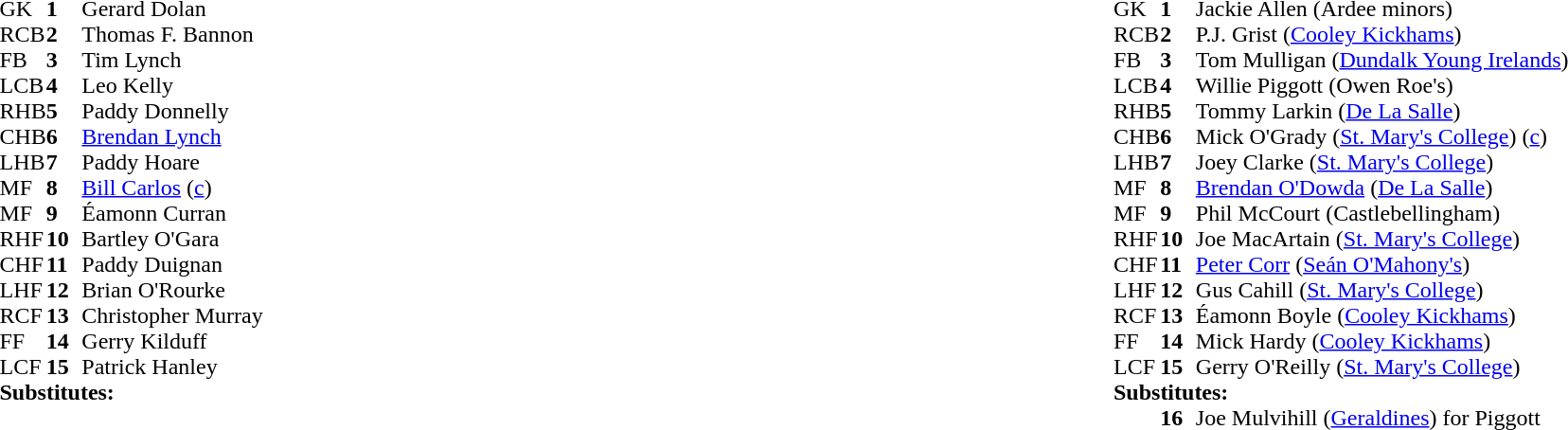<table style="width:100%;">
<tr>
<td style="vertical-align:top; width:50%"><br><table cellspacing="0" cellpadding="0">
<tr>
<th width="25"></th>
<th width="25"></th>
</tr>
<tr>
<td>GK</td>
<td><strong>1</strong></td>
<td>Gerard Dolan</td>
</tr>
<tr>
<td>RCB</td>
<td><strong>2</strong></td>
<td>Thomas F. Bannon</td>
</tr>
<tr>
<td>FB</td>
<td><strong>3</strong></td>
<td>Tim Lynch</td>
</tr>
<tr>
<td>LCB</td>
<td><strong>4</strong></td>
<td>Leo Kelly</td>
</tr>
<tr>
<td>RHB</td>
<td><strong>5</strong></td>
<td>Paddy Donnelly</td>
</tr>
<tr>
<td>CHB</td>
<td><strong>6</strong></td>
<td><a href='#'>Brendan Lynch</a></td>
</tr>
<tr>
<td>LHB</td>
<td><strong>7</strong></td>
<td>Paddy Hoare</td>
</tr>
<tr>
<td>MF</td>
<td><strong>8</strong></td>
<td><a href='#'>Bill Carlos</a> (<a href='#'>c</a>)</td>
</tr>
<tr>
<td>MF</td>
<td><strong>9</strong></td>
<td>Éamonn Curran</td>
</tr>
<tr>
<td>RHF</td>
<td><strong>10</strong></td>
<td>Bartley O'Gara</td>
</tr>
<tr>
<td>CHF</td>
<td><strong>11</strong></td>
<td>Paddy Duignan</td>
</tr>
<tr>
<td>LHF</td>
<td><strong>12</strong></td>
<td>Brian O'Rourke</td>
</tr>
<tr>
<td>RCF</td>
<td><strong>13</strong></td>
<td>Christopher Murray</td>
</tr>
<tr>
<td>FF</td>
<td><strong>14</strong></td>
<td>Gerry Kilduff</td>
</tr>
<tr>
<td>LCF</td>
<td><strong>15</strong></td>
<td>Patrick Hanley</td>
</tr>
<tr>
<td colspan=3><strong>Substitutes:</strong></td>
</tr>
<tr>
</tr>
</table>
</td>
<td style="vertical-align:top; width:50%"><br><table cellspacing="0" cellpadding="0" style="margin:auto">
<tr>
<th width="25"></th>
<th width="25"></th>
</tr>
<tr>
<td>GK</td>
<td><strong>1</strong></td>
<td>Jackie Allen (Ardee minors)</td>
</tr>
<tr>
<td>RCB</td>
<td><strong>2</strong></td>
<td>P.J. Grist (<a href='#'>Cooley Kickhams</a>)</td>
</tr>
<tr>
<td>FB</td>
<td><strong>3</strong></td>
<td>Tom Mulligan (<a href='#'>Dundalk Young Irelands</a>)</td>
</tr>
<tr>
<td>LCB</td>
<td><strong>4</strong></td>
<td>Willie Piggott (Owen Roe's)</td>
</tr>
<tr>
<td>RHB</td>
<td><strong>5</strong></td>
<td>Tommy Larkin (<a href='#'>De La Salle</a>)</td>
</tr>
<tr>
<td>CHB</td>
<td><strong>6</strong></td>
<td>Mick O'Grady (<a href='#'>St. Mary's College</a>) (<a href='#'>c</a>)</td>
</tr>
<tr>
<td>LHB</td>
<td><strong>7</strong></td>
<td>Joey Clarke (<a href='#'>St. Mary's College</a>)</td>
</tr>
<tr>
<td>MF</td>
<td><strong>8</strong></td>
<td><a href='#'>Brendan O'Dowda</a> (<a href='#'>De La Salle</a>)</td>
</tr>
<tr>
<td>MF</td>
<td><strong>9</strong></td>
<td>Phil McCourt (Castlebellingham)</td>
</tr>
<tr>
<td>RHF</td>
<td><strong>10</strong></td>
<td>Joe MacArtain (<a href='#'>St. Mary's College</a>)</td>
</tr>
<tr>
<td>CHF</td>
<td><strong>11</strong></td>
<td><a href='#'>Peter Corr</a> (<a href='#'>Seán O'Mahony's</a>)</td>
</tr>
<tr>
<td>LHF</td>
<td><strong>12</strong></td>
<td>Gus Cahill (<a href='#'>St. Mary's College</a>)</td>
</tr>
<tr>
<td>RCF</td>
<td><strong>13</strong></td>
<td>Éamonn Boyle (<a href='#'>Cooley Kickhams</a>)</td>
</tr>
<tr>
<td>FF</td>
<td><strong>14</strong></td>
<td>Mick Hardy (<a href='#'>Cooley Kickhams</a>)</td>
</tr>
<tr>
<td>LCF</td>
<td><strong>15</strong></td>
<td>Gerry O'Reilly (<a href='#'>St. Mary's College</a>)</td>
</tr>
<tr>
<td colspan=3><strong>Substitutes:</strong></td>
</tr>
<tr>
<td></td>
<td><strong>16</strong></td>
<td>Joe Mulvihill (<a href='#'>Geraldines</a>) for Piggott</td>
</tr>
</table>
</td>
</tr>
</table>
